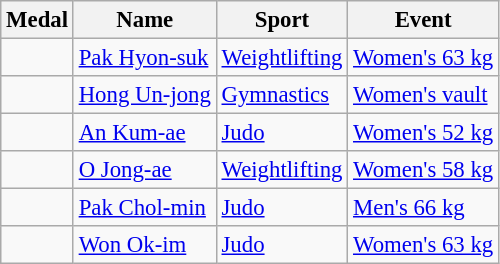<table class="wikitable sortable" style="font-size:95%">
<tr>
<th>Medal</th>
<th>Name</th>
<th>Sport</th>
<th>Event</th>
</tr>
<tr>
<td></td>
<td><a href='#'>Pak Hyon-suk</a></td>
<td><a href='#'>Weightlifting</a></td>
<td><a href='#'>Women's 63 kg</a></td>
</tr>
<tr>
<td></td>
<td><a href='#'>Hong Un-jong</a></td>
<td><a href='#'>Gymnastics</a></td>
<td><a href='#'>Women's vault</a></td>
</tr>
<tr>
<td></td>
<td><a href='#'>An Kum-ae</a></td>
<td><a href='#'>Judo</a></td>
<td><a href='#'>Women's 52 kg</a></td>
</tr>
<tr>
<td></td>
<td><a href='#'>O Jong-ae</a></td>
<td><a href='#'>Weightlifting</a></td>
<td><a href='#'>Women's 58 kg</a></td>
</tr>
<tr>
<td></td>
<td><a href='#'>Pak Chol-min</a></td>
<td><a href='#'>Judo</a></td>
<td><a href='#'>Men's 66 kg</a></td>
</tr>
<tr>
<td></td>
<td><a href='#'>Won Ok-im</a></td>
<td><a href='#'>Judo</a></td>
<td><a href='#'>Women's 63 kg</a></td>
</tr>
</table>
